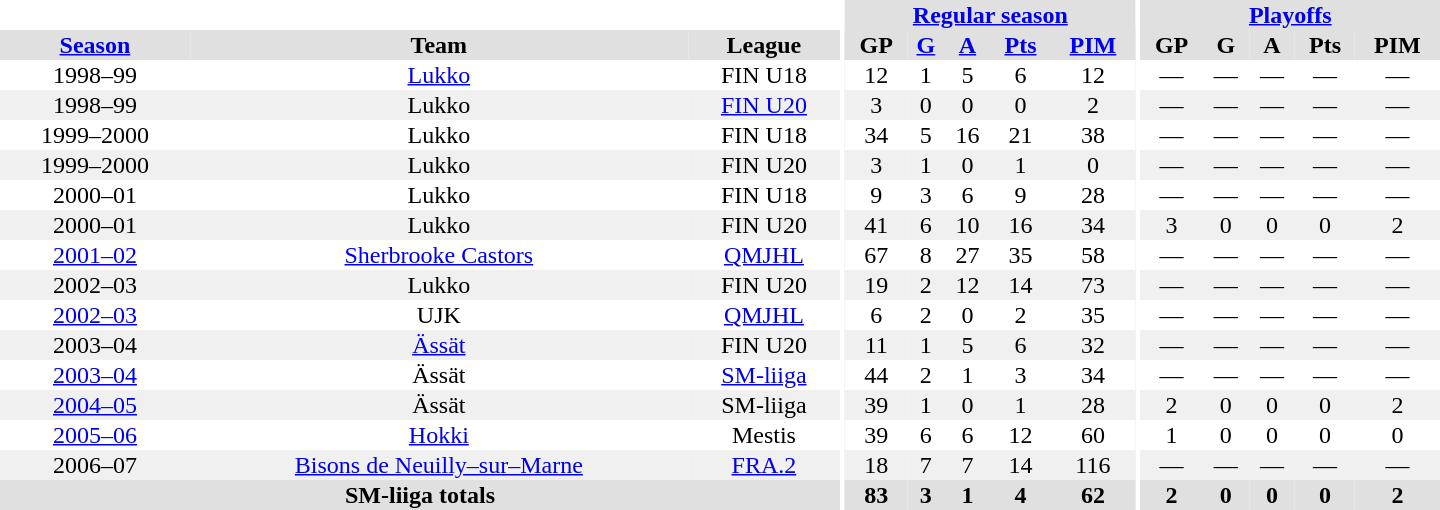<table border="0" cellpadding="1" cellspacing="0" style="text-align:center; width:60em">
<tr bgcolor="#e0e0e0">
<th colspan="3" bgcolor="#ffffff"></th>
<th rowspan="99" bgcolor="#ffffff"></th>
<th colspan="5"><a href='#'>Regular season</a></th>
<th rowspan="99" bgcolor="#ffffff"></th>
<th colspan="5"><a href='#'>Playoffs</a></th>
</tr>
<tr bgcolor="#e0e0e0">
<th><a href='#'>Season</a></th>
<th>Team</th>
<th>League</th>
<th>GP</th>
<th><a href='#'>G</a></th>
<th><a href='#'>A</a></th>
<th><a href='#'>Pts</a></th>
<th><a href='#'>PIM</a></th>
<th>GP</th>
<th>G</th>
<th>A</th>
<th>Pts</th>
<th>PIM</th>
</tr>
<tr>
<td>1998–99</td>
<td><a href='#'>Lukko</a></td>
<td>FIN U18</td>
<td>12</td>
<td>1</td>
<td>5</td>
<td>6</td>
<td>12</td>
<td>—</td>
<td>—</td>
<td>—</td>
<td>—</td>
<td>—</td>
</tr>
<tr bgcolor="#f0f0f0">
<td>1998–99</td>
<td>Lukko</td>
<td><a href='#'>FIN U20</a></td>
<td>3</td>
<td>0</td>
<td>0</td>
<td>0</td>
<td>2</td>
<td>—</td>
<td>—</td>
<td>—</td>
<td>—</td>
<td>—</td>
</tr>
<tr>
<td>1999–2000</td>
<td>Lukko</td>
<td>FIN U18</td>
<td>34</td>
<td>5</td>
<td>16</td>
<td>21</td>
<td>38</td>
<td>—</td>
<td>—</td>
<td>—</td>
<td>—</td>
<td>—</td>
</tr>
<tr bgcolor="#f0f0f0">
<td>1999–2000</td>
<td>Lukko</td>
<td>FIN U20</td>
<td>3</td>
<td>1</td>
<td>0</td>
<td>1</td>
<td>0</td>
<td>—</td>
<td>—</td>
<td>—</td>
<td>—</td>
<td>—</td>
</tr>
<tr>
<td>2000–01</td>
<td>Lukko</td>
<td>FIN U18</td>
<td>9</td>
<td>3</td>
<td>6</td>
<td>9</td>
<td>28</td>
<td>—</td>
<td>—</td>
<td>—</td>
<td>—</td>
<td>—</td>
</tr>
<tr bgcolor="#f0f0f0">
<td>2000–01</td>
<td>Lukko</td>
<td>FIN U20</td>
<td>41</td>
<td>6</td>
<td>10</td>
<td>16</td>
<td>34</td>
<td>3</td>
<td>0</td>
<td>0</td>
<td>0</td>
<td>2</td>
</tr>
<tr>
<td><a href='#'>2001–02</a></td>
<td><a href='#'>Sherbrooke Castors</a></td>
<td><a href='#'>QMJHL</a></td>
<td>67</td>
<td>8</td>
<td>27</td>
<td>35</td>
<td>58</td>
<td>—</td>
<td>—</td>
<td>—</td>
<td>—</td>
<td>—</td>
</tr>
<tr bgcolor="#f0f0f0">
<td>2002–03</td>
<td>Lukko</td>
<td>FIN U20</td>
<td>19</td>
<td>2</td>
<td>12</td>
<td>14</td>
<td>73</td>
<td>—</td>
<td>—</td>
<td>—</td>
<td>—</td>
<td>—</td>
</tr>
<tr>
<td><a href='#'>2002–03</a></td>
<td>UJK</td>
<td><a href='#'>QMJHL</a></td>
<td>6</td>
<td>2</td>
<td>0</td>
<td>2</td>
<td>35</td>
<td>—</td>
<td>—</td>
<td>—</td>
<td>—</td>
<td>—</td>
</tr>
<tr bgcolor="#f0f0f0">
<td>2003–04</td>
<td><a href='#'>Ässät</a></td>
<td>FIN U20</td>
<td>11</td>
<td>1</td>
<td>5</td>
<td>6</td>
<td>32</td>
<td>—</td>
<td>—</td>
<td>—</td>
<td>—</td>
<td>—</td>
</tr>
<tr>
<td><a href='#'>2003–04</a></td>
<td>Ässät</td>
<td><a href='#'>SM-liiga</a></td>
<td>44</td>
<td>2</td>
<td>1</td>
<td>3</td>
<td>34</td>
<td>—</td>
<td>—</td>
<td>—</td>
<td>—</td>
<td>—</td>
</tr>
<tr bgcolor="#f0f0f0">
<td><a href='#'>2004–05</a></td>
<td>Ässät</td>
<td>SM-liiga</td>
<td>39</td>
<td>1</td>
<td>0</td>
<td>1</td>
<td>28</td>
<td>2</td>
<td>0</td>
<td>0</td>
<td>0</td>
<td>2</td>
</tr>
<tr>
<td><a href='#'>2005–06</a></td>
<td><a href='#'>Hokki</a></td>
<td>Mestis</td>
<td>39</td>
<td>6</td>
<td>6</td>
<td>12</td>
<td>60</td>
<td>1</td>
<td>0</td>
<td>0</td>
<td>0</td>
<td>0</td>
</tr>
<tr bgcolor="#f0f0f0">
<td>2006–07</td>
<td><a href='#'>Bisons de Neuilly–sur–Marne</a></td>
<td><a href='#'>FRA.2</a></td>
<td>18</td>
<td>7</td>
<td>7</td>
<td>14</td>
<td>116</td>
<td>—</td>
<td>—</td>
<td>—</td>
<td>—</td>
<td>—</td>
</tr>
<tr bgcolor="#e0e0e0">
<th colspan="3">SM-liiga totals</th>
<th>83</th>
<th>3</th>
<th>1</th>
<th>4</th>
<th>62</th>
<th>2</th>
<th>0</th>
<th>0</th>
<th>0</th>
<th>2</th>
</tr>
</table>
